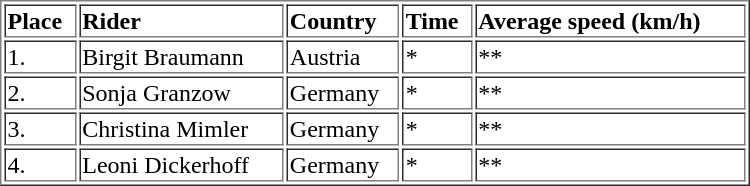<table border="1"  style="text-align:left; width:500px;">
<tr>
<th>Place</th>
<th>Rider</th>
<th>Country</th>
<th>Time</th>
<th>Average speed (km/h)</th>
</tr>
<tr>
<td>1.</td>
<td>Birgit Braumann</td>
<td>Austria</td>
<td>*</td>
<td>**</td>
</tr>
<tr>
<td>2.</td>
<td>Sonja Granzow</td>
<td>Germany</td>
<td>*</td>
<td>**</td>
</tr>
<tr>
<td>3.</td>
<td>Christina Mimler</td>
<td>Germany</td>
<td>*</td>
<td>**</td>
</tr>
<tr>
<td>4.</td>
<td>Leoni Dickerhoff</td>
<td>Germany</td>
<td>*</td>
<td>**</td>
</tr>
</table>
